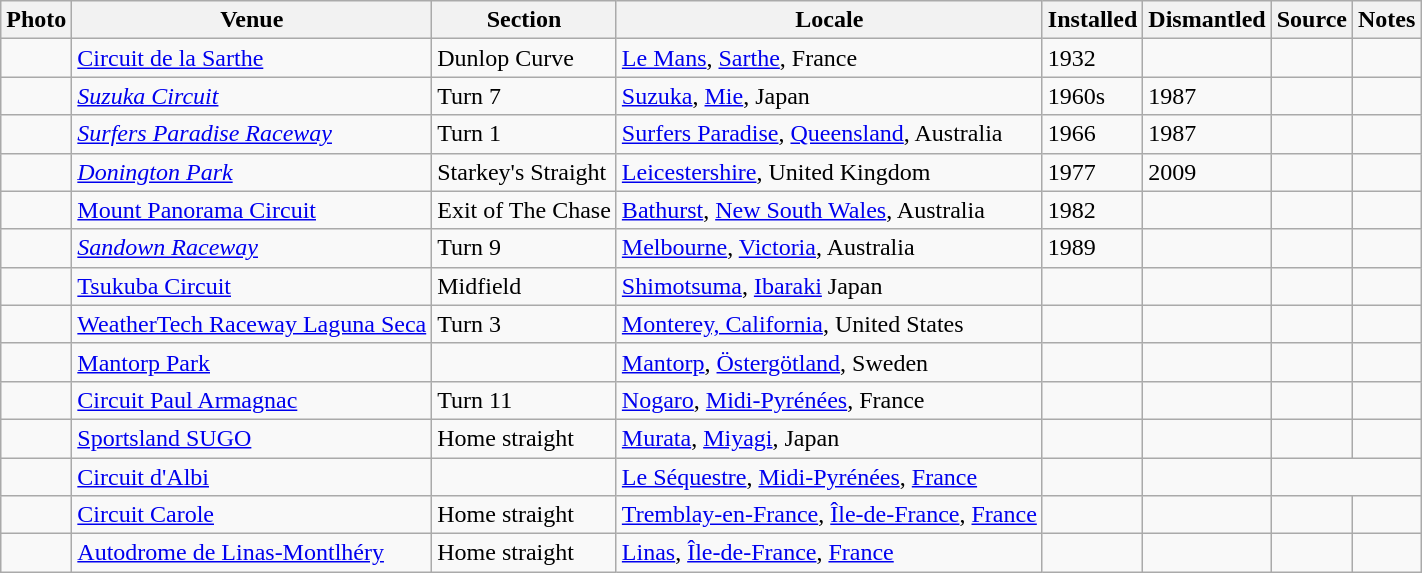<table class="wikitable">
<tr>
<th style="width:*;">Photo</th>
<th style="width:*;">Venue</th>
<th style="width:*;">Section</th>
<th style="width:*;">Locale</th>
<th style="width:*;">Installed</th>
<th style="width:*;">Dismantled</th>
<th style="width:*;">Source</th>
<th style="width:*;">Notes</th>
</tr>
<tr>
<td></td>
<td><a href='#'>Circuit de la Sarthe</a></td>
<td>Dunlop Curve</td>
<td><a href='#'>Le Mans</a>, <a href='#'>Sarthe</a>, France</td>
<td>1932</td>
<td></td>
<td></td>
<td></td>
</tr>
<tr>
<td></td>
<td><em><a href='#'>Suzuka Circuit</a></em></td>
<td>Turn 7</td>
<td><a href='#'>Suzuka</a>, <a href='#'>Mie</a>, Japan</td>
<td>1960s</td>
<td>1987</td>
<td></td>
<td></td>
</tr>
<tr>
<td></td>
<td><em><a href='#'>Surfers Paradise Raceway</a></em></td>
<td>Turn 1</td>
<td><a href='#'>Surfers Paradise</a>, <a href='#'>Queensland</a>, Australia</td>
<td>1966</td>
<td>1987</td>
<td></td>
<td></td>
</tr>
<tr>
<td></td>
<td><em><a href='#'>Donington Park</a></em></td>
<td>Starkey's Straight</td>
<td><a href='#'>Leicestershire</a>, United Kingdom</td>
<td>1977</td>
<td>2009</td>
<td></td>
<td></td>
</tr>
<tr>
<td></td>
<td><a href='#'>Mount Panorama Circuit</a></td>
<td>Exit of The Chase</td>
<td><a href='#'>Bathurst</a>, <a href='#'>New South Wales</a>, Australia</td>
<td>1982</td>
<td></td>
<td></td>
<td></td>
</tr>
<tr>
<td></td>
<td><em><a href='#'>Sandown Raceway</a></em></td>
<td>Turn 9</td>
<td><a href='#'>Melbourne</a>, <a href='#'>Victoria</a>, Australia</td>
<td>1989</td>
<td></td>
<td></td>
<td></td>
</tr>
<tr>
<td></td>
<td><a href='#'>Tsukuba Circuit</a></td>
<td>Midfield</td>
<td><a href='#'>Shimotsuma</a>, <a href='#'>Ibaraki</a> Japan</td>
<td></td>
<td></td>
<td></td>
<td></td>
</tr>
<tr>
<td></td>
<td><a href='#'>WeatherTech Raceway Laguna Seca</a></td>
<td>Turn 3</td>
<td><a href='#'>Monterey, California</a>, United States</td>
<td></td>
<td></td>
<td></td>
<td></td>
</tr>
<tr>
<td></td>
<td><a href='#'>Mantorp Park</a></td>
<td></td>
<td><a href='#'>Mantorp</a>, <a href='#'>Östergötland</a>, Sweden</td>
<td></td>
<td></td>
<td></td>
<td></td>
</tr>
<tr>
<td></td>
<td><a href='#'>Circuit Paul Armagnac</a></td>
<td>Turn 11</td>
<td><a href='#'>Nogaro</a>, <a href='#'>Midi-Pyrénées</a>, France</td>
<td></td>
<td></td>
<td></td>
<td></td>
</tr>
<tr>
<td></td>
<td><a href='#'>Sportsland SUGO</a></td>
<td>Home straight</td>
<td><a href='#'>Murata</a>, <a href='#'>Miyagi</a>, Japan</td>
<td></td>
<td></td>
<td></td>
<td></td>
</tr>
<tr>
<td></td>
<td><a href='#'>Circuit d'Albi</a></td>
<td></td>
<td><a href='#'>Le Séquestre</a>, <a href='#'>Midi-Pyrénées</a>, <a href='#'>France</a></td>
<td></td>
<td></td>
</tr>
<tr>
<td></td>
<td><a href='#'>Circuit Carole</a></td>
<td>Home straight</td>
<td><a href='#'>Tremblay-en-France</a>, <a href='#'>Île-de-France</a>, <a href='#'>France</a></td>
<td></td>
<td></td>
<td></td>
<td></td>
</tr>
<tr>
<td></td>
<td><a href='#'>Autodrome de Linas-Montlhéry</a></td>
<td>Home straight</td>
<td><a href='#'>Linas</a>, <a href='#'>Île-de-France</a>, <a href='#'>France</a></td>
<td></td>
<td></td>
<td></td>
<td></td>
</tr>
</table>
